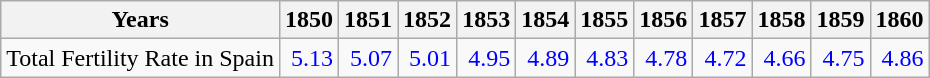<table class="wikitable " style="text-align:right">
<tr>
<th>Years</th>
<th>1850</th>
<th>1851</th>
<th>1852</th>
<th>1853</th>
<th>1854</th>
<th>1855</th>
<th>1856</th>
<th>1857</th>
<th>1858</th>
<th>1859</th>
<th>1860</th>
</tr>
<tr>
<td align="left">Total Fertility Rate in Spain</td>
<td style="text-align:right; color:blue;">5.13</td>
<td style="text-align:right; color:blue;">5.07</td>
<td style="text-align:right; color:blue;">5.01</td>
<td style="text-align:right; color:blue;">4.95</td>
<td style="text-align:right; color:blue;">4.89</td>
<td style="text-align:right; color:blue;">4.83</td>
<td style="text-align:right; color:blue;">4.78</td>
<td style="text-align:right; color:blue;">4.72</td>
<td style="text-align:right; color:blue;">4.66</td>
<td style="text-align:right; color:blue;">4.75</td>
<td style="text-align:right; color:blue;">4.86</td>
</tr>
</table>
